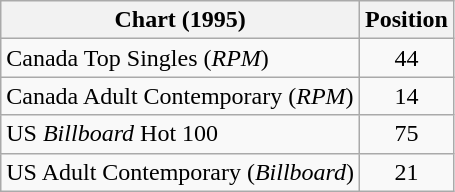<table class="wikitable sortable">
<tr>
<th>Chart (1995)</th>
<th>Position</th>
</tr>
<tr>
<td>Canada Top Singles (<em>RPM</em>)</td>
<td align="center">44</td>
</tr>
<tr>
<td>Canada Adult Contemporary (<em>RPM</em>)</td>
<td align="center">14</td>
</tr>
<tr>
<td>US <em>Billboard</em> Hot 100</td>
<td align="center">75</td>
</tr>
<tr>
<td>US Adult Contemporary (<em>Billboard</em>)</td>
<td align="center">21</td>
</tr>
</table>
